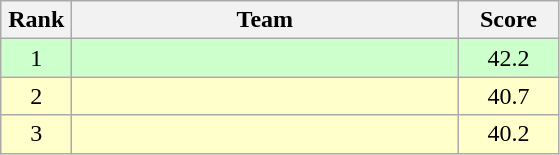<table class=wikitable style="text-align:center">
<tr>
<th width=40>Rank</th>
<th width=250>Team</th>
<th width=60>Score</th>
</tr>
<tr bgcolor="ccffcc">
<td>1</td>
<td align=left></td>
<td>42.2</td>
</tr>
<tr bgcolor="ffffcc">
<td>2</td>
<td align=left></td>
<td>40.7</td>
</tr>
<tr bgcolor="ffffcc">
<td>3</td>
<td align=left></td>
<td>40.2</td>
</tr>
</table>
